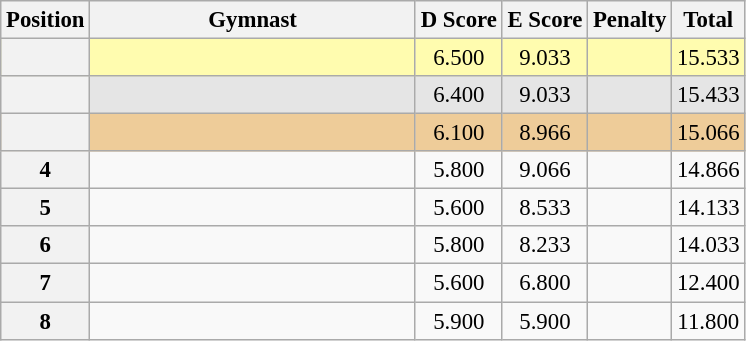<table class="wikitable sortable" style="text-align:center; font-size:95%">
<tr>
<th scope=col>Position</th>
<th scope=col width="210">Gymnast</th>
<th scope=col>D Score</th>
<th scope=col>E Score</th>
<th scope=col>Penalty</th>
<th scope=col>Total</th>
</tr>
<tr bgcolor=fffcaf>
<th scope=row></th>
<td align="left"></td>
<td>6.500</td>
<td>9.033</td>
<td></td>
<td>15.533</td>
</tr>
<tr bgcolor=e5e5e5>
<th scope=row></th>
<td align="left"></td>
<td>6.400</td>
<td>9.033</td>
<td></td>
<td>15.433</td>
</tr>
<tr bgcolor=eecc99>
<th scope=row></th>
<td align="left"></td>
<td>6.100</td>
<td>8.966</td>
<td></td>
<td>15.066</td>
</tr>
<tr>
<th scope=row>4</th>
<td align="left"></td>
<td>5.800</td>
<td>9.066</td>
<td></td>
<td>14.866</td>
</tr>
<tr>
<th scope=row>5</th>
<td align="left"></td>
<td>5.600</td>
<td>8.533</td>
<td></td>
<td>14.133</td>
</tr>
<tr>
<th scope=row>6</th>
<td align="left"></td>
<td>5.800</td>
<td>8.233</td>
<td></td>
<td>14.033</td>
</tr>
<tr>
<th scope=row>7</th>
<td align="left"></td>
<td>5.600</td>
<td>6.800</td>
<td></td>
<td>12.400</td>
</tr>
<tr>
<th scope=row>8</th>
<td align="left"></td>
<td>5.900</td>
<td>5.900</td>
<td></td>
<td>11.800</td>
</tr>
</table>
